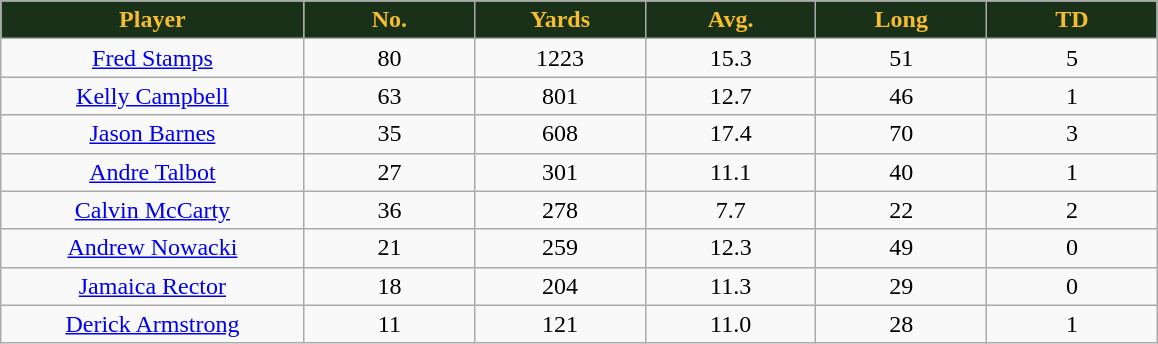<table class="wikitable sortable">
<tr>
<th style="background:#183118;color:#f7bd30;" width="16%">Player</th>
<th style="background:#183118;color:#f7bd30;" width="9%">No.</th>
<th style="background:#183118;color:#f7bd30;" width="9%">Yards</th>
<th style="background:#183118;color:#f7bd30;" width="9%">Avg.</th>
<th style="background:#183118;color:#f7bd30;" width="9%">Long</th>
<th style="background:#183118;color:#f7bd30;" width="9%">TD</th>
</tr>
<tr align="center">
<td><a href='#'>Fred Stamps</a></td>
<td>80</td>
<td>1223</td>
<td>15.3</td>
<td>51</td>
<td>5</td>
</tr>
<tr align="center">
<td><a href='#'>Kelly Campbell</a></td>
<td>63</td>
<td>801</td>
<td>12.7</td>
<td>46</td>
<td>1</td>
</tr>
<tr align="center">
<td><a href='#'>Jason Barnes</a></td>
<td>35</td>
<td>608</td>
<td>17.4</td>
<td>70</td>
<td>3</td>
</tr>
<tr align="center">
<td><a href='#'>Andre Talbot</a></td>
<td>27</td>
<td>301</td>
<td>11.1</td>
<td>40</td>
<td>1</td>
</tr>
<tr align="center">
<td><a href='#'>Calvin McCarty</a></td>
<td>36</td>
<td>278</td>
<td>7.7</td>
<td>22</td>
<td>2</td>
</tr>
<tr align="center">
<td><a href='#'>Andrew Nowacki</a></td>
<td>21</td>
<td>259</td>
<td>12.3</td>
<td>49</td>
<td>0</td>
</tr>
<tr align="center">
<td><a href='#'>Jamaica Rector</a></td>
<td>18</td>
<td>204</td>
<td>11.3</td>
<td>29</td>
<td>0</td>
</tr>
<tr align="center">
<td><a href='#'>Derick Armstrong</a></td>
<td>11</td>
<td>121</td>
<td>11.0</td>
<td>28</td>
<td>1</td>
</tr>
</table>
